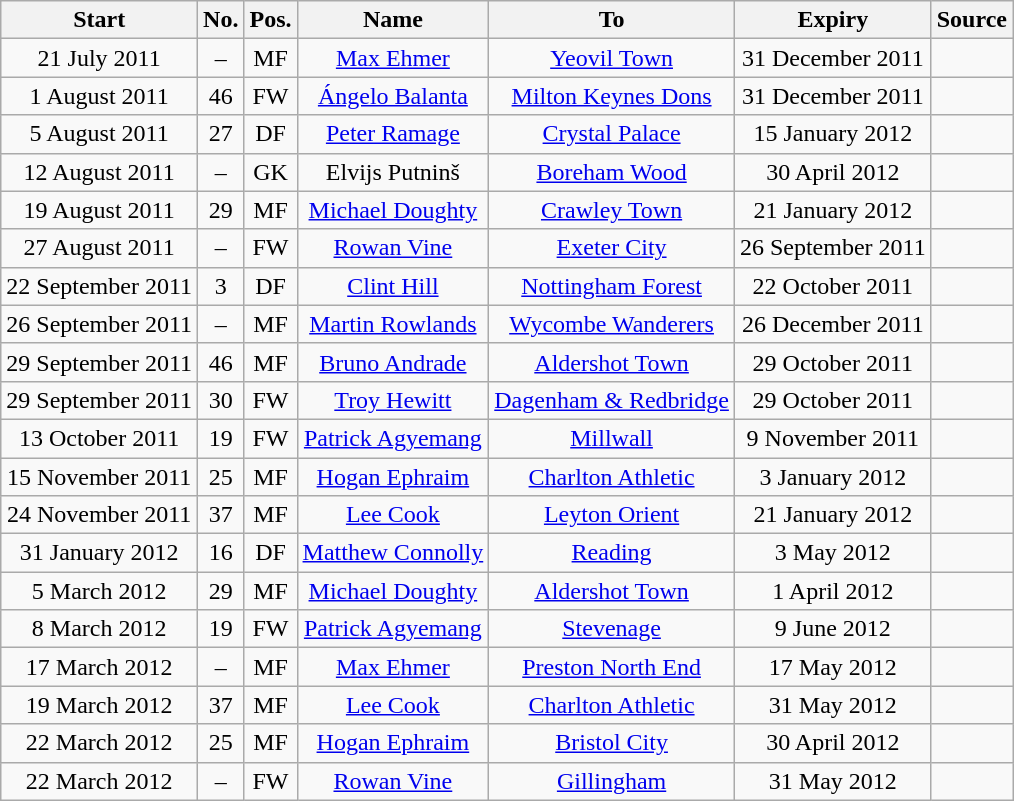<table class="wikitable" style="text-align:center">
<tr>
<th>Start</th>
<th>No.</th>
<th>Pos.</th>
<th>Name</th>
<th>To</th>
<th>Expiry</th>
<th>Source</th>
</tr>
<tr>
<td>21 July 2011</td>
<td>–</td>
<td>MF</td>
<td> <a href='#'>Max Ehmer</a></td>
<td> <a href='#'>Yeovil Town</a></td>
<td>31 December 2011</td>
<td></td>
</tr>
<tr>
<td>1 August 2011</td>
<td>46</td>
<td>FW</td>
<td> <a href='#'>Ángelo Balanta</a></td>
<td> <a href='#'>Milton Keynes Dons</a></td>
<td>31 December 2011</td>
<td></td>
</tr>
<tr>
<td>5 August 2011</td>
<td>27</td>
<td>DF</td>
<td> <a href='#'>Peter Ramage</a></td>
<td> <a href='#'>Crystal Palace</a></td>
<td>15 January 2012</td>
<td></td>
</tr>
<tr>
<td>12 August 2011</td>
<td>–</td>
<td>GK</td>
<td> Elvijs Putninš</td>
<td> <a href='#'>Boreham Wood</a></td>
<td>30 April 2012</td>
<td></td>
</tr>
<tr>
<td>19 August 2011</td>
<td>29</td>
<td>MF</td>
<td> <a href='#'>Michael Doughty</a></td>
<td> <a href='#'>Crawley Town</a></td>
<td>21 January 2012</td>
<td></td>
</tr>
<tr>
<td>27 August 2011</td>
<td>–</td>
<td>FW</td>
<td> <a href='#'>Rowan Vine</a></td>
<td> <a href='#'>Exeter City</a></td>
<td>26 September 2011</td>
<td></td>
</tr>
<tr>
<td>22 September 2011</td>
<td>3</td>
<td>DF</td>
<td> <a href='#'>Clint Hill</a></td>
<td> <a href='#'>Nottingham Forest</a></td>
<td>22 October 2011</td>
<td></td>
</tr>
<tr>
<td>26 September 2011</td>
<td>–</td>
<td>MF</td>
<td> <a href='#'>Martin Rowlands</a></td>
<td> <a href='#'>Wycombe Wanderers</a></td>
<td>26 December 2011</td>
<td></td>
</tr>
<tr>
<td>29 September 2011</td>
<td>46</td>
<td>MF</td>
<td> <a href='#'>Bruno Andrade</a></td>
<td> <a href='#'>Aldershot Town</a></td>
<td>29 October 2011</td>
<td></td>
</tr>
<tr>
<td>29 September 2011</td>
<td>30</td>
<td>FW</td>
<td> <a href='#'>Troy Hewitt</a></td>
<td> <a href='#'>Dagenham & Redbridge</a></td>
<td>29 October 2011</td>
<td></td>
</tr>
<tr>
<td>13 October 2011</td>
<td>19</td>
<td>FW</td>
<td> <a href='#'>Patrick Agyemang</a></td>
<td> <a href='#'>Millwall</a></td>
<td>9 November 2011</td>
<td></td>
</tr>
<tr>
<td>15 November 2011</td>
<td>25</td>
<td>MF</td>
<td> <a href='#'>Hogan Ephraim</a></td>
<td> <a href='#'>Charlton Athletic</a></td>
<td>3 January 2012</td>
<td></td>
</tr>
<tr>
<td>24 November 2011</td>
<td>37</td>
<td>MF</td>
<td> <a href='#'>Lee Cook</a></td>
<td> <a href='#'>Leyton Orient</a></td>
<td>21 January 2012</td>
<td></td>
</tr>
<tr>
<td>31 January 2012</td>
<td>16</td>
<td>DF</td>
<td> <a href='#'>Matthew Connolly</a></td>
<td> <a href='#'>Reading</a></td>
<td>3 May 2012</td>
<td></td>
</tr>
<tr>
<td>5 March 2012</td>
<td>29</td>
<td>MF</td>
<td> <a href='#'>Michael Doughty</a></td>
<td> <a href='#'>Aldershot Town</a></td>
<td>1 April 2012</td>
<td></td>
</tr>
<tr>
<td>8 March 2012</td>
<td>19</td>
<td>FW</td>
<td> <a href='#'>Patrick Agyemang</a></td>
<td> <a href='#'>Stevenage</a></td>
<td>9 June 2012</td>
<td></td>
</tr>
<tr>
<td>17 March 2012</td>
<td>–</td>
<td>MF</td>
<td> <a href='#'>Max Ehmer</a></td>
<td> <a href='#'>Preston North End</a></td>
<td>17 May 2012</td>
<td></td>
</tr>
<tr>
<td>19 March 2012</td>
<td>37</td>
<td>MF</td>
<td> <a href='#'>Lee Cook</a></td>
<td> <a href='#'>Charlton Athletic</a></td>
<td>31 May 2012</td>
<td></td>
</tr>
<tr>
<td>22 March 2012</td>
<td>25</td>
<td>MF</td>
<td> <a href='#'>Hogan Ephraim</a></td>
<td> <a href='#'>Bristol City</a></td>
<td>30 April 2012</td>
<td></td>
</tr>
<tr>
<td>22 March 2012</td>
<td>–</td>
<td>FW</td>
<td> <a href='#'>Rowan Vine</a></td>
<td> <a href='#'>Gillingham</a></td>
<td>31 May 2012</td>
<td></td>
</tr>
</table>
